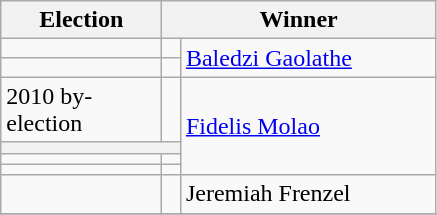<table class=wikitable>
<tr>
<th width=100>Election</th>
<th width=175 colspan=2>Winner</th>
</tr>
<tr>
<td></td>
<td width=5 bgcolor=></td>
<td rowspan=2><a href='#'>Baledzi Gaolathe</a></td>
</tr>
<tr>
<td></td>
<td width=5 bgcolor=></td>
</tr>
<tr>
<td>2010 by-election</td>
<td width=5 bgcolor=></td>
<td rowspan=4><a href='#'>Fidelis Molao</a></td>
</tr>
<tr>
<th colspan="2"></th>
</tr>
<tr>
<td></td>
<td bgcolor=></td>
</tr>
<tr>
<td></td>
<td bgcolor=></td>
</tr>
<tr>
<td></td>
<td width=5 bgcolor=></td>
<td>Jeremiah Frenzel</td>
</tr>
<tr>
</tr>
</table>
